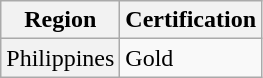<table class="wikitable sortable">
<tr>
<th>Region</th>
<th>Certification</th>
</tr>
<tr>
<td scope="row" style="background-color: #f2f2f2;">Philippines</td>
<td>Gold</td>
</tr>
</table>
